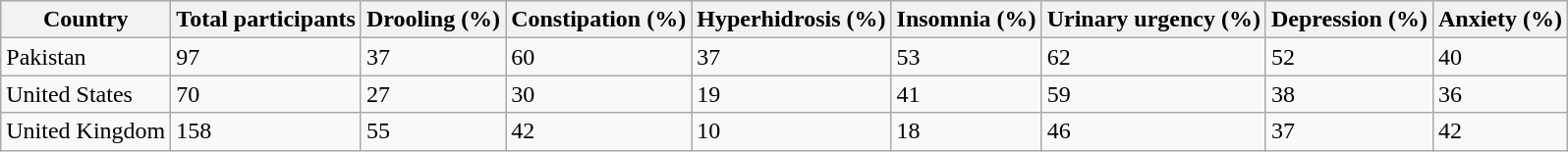<table class="wikitable">
<tr>
<th>Country</th>
<th>Total participants</th>
<th>Drooling (%)</th>
<th>Constipation (%)</th>
<th>Hyperhidrosis (%)</th>
<th>Insomnia (%)</th>
<th>Urinary urgency (%)</th>
<th>Depression (%)</th>
<th>Anxiety (%)</th>
</tr>
<tr>
<td>Pakistan</td>
<td>97</td>
<td>37</td>
<td>60</td>
<td>37</td>
<td>53</td>
<td>62</td>
<td>52</td>
<td>40</td>
</tr>
<tr>
<td>United States</td>
<td>70</td>
<td>27</td>
<td>30</td>
<td>19</td>
<td>41</td>
<td>59</td>
<td>38</td>
<td>36</td>
</tr>
<tr>
<td>United Kingdom</td>
<td>158</td>
<td>55</td>
<td>42</td>
<td>10</td>
<td>18</td>
<td>46</td>
<td>37</td>
<td>42</td>
</tr>
</table>
